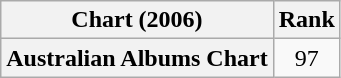<table class="wikitable sortable plainrowheaders" style="text-align:center">
<tr>
<th scope="col">Chart (2006)</th>
<th scope="col">Rank</th>
</tr>
<tr>
<th scope="row">Australian Albums Chart</th>
<td>97</td>
</tr>
</table>
